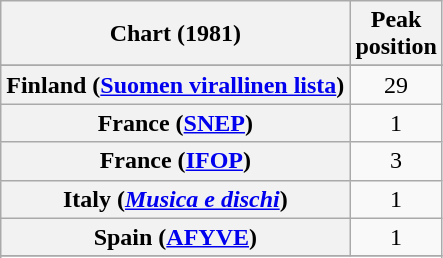<table class="wikitable sortable plainrowheaders" style="text-align:center">
<tr>
<th scope="col">Chart (1981)</th>
<th scope="col">Peak<br>position</th>
</tr>
<tr>
</tr>
<tr>
</tr>
<tr>
<th scope="row">Finland (<a href='#'>Suomen virallinen lista</a>)</th>
<td>29</td>
</tr>
<tr>
<th scope="row">France (<a href='#'>SNEP</a>)</th>
<td>1</td>
</tr>
<tr>
<th scope="row">France (<a href='#'>IFOP</a>)</th>
<td>3</td>
</tr>
<tr>
<th scope="row">Italy (<em><a href='#'>Musica e dischi</a></em>)</th>
<td>1</td>
</tr>
<tr>
<th scope="row">Spain (<a href='#'>AFYVE</a>)</th>
<td align="center">1</td>
</tr>
<tr>
</tr>
<tr>
</tr>
<tr>
</tr>
</table>
